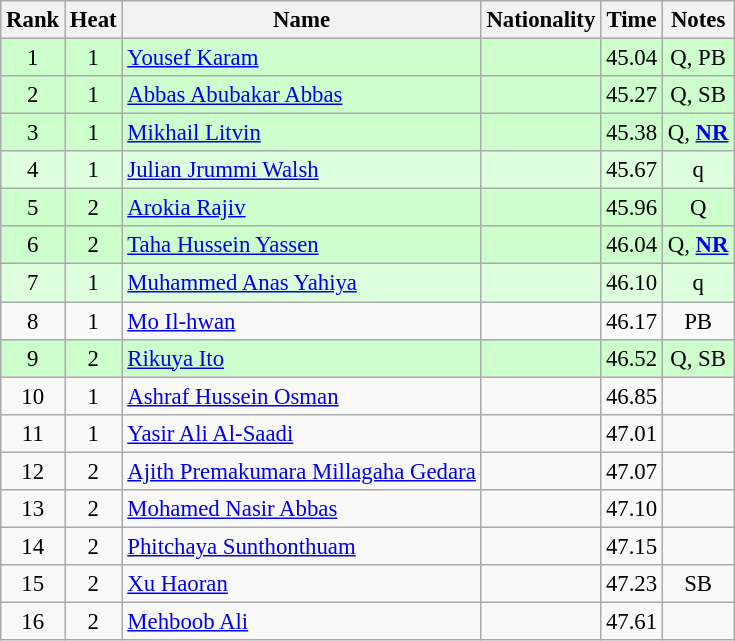<table class="wikitable sortable" style="text-align:center; font-size:95%">
<tr>
<th>Rank</th>
<th>Heat</th>
<th>Name</th>
<th>Nationality</th>
<th>Time</th>
<th>Notes</th>
</tr>
<tr bgcolor=ccffcc>
<td>1</td>
<td>1</td>
<td align=left><a href='#'>Yousef Karam</a></td>
<td align=left></td>
<td>45.04</td>
<td>Q, PB</td>
</tr>
<tr bgcolor=ccffcc>
<td>2</td>
<td>1</td>
<td align=left><a href='#'>Abbas Abubakar Abbas</a></td>
<td align=left></td>
<td>45.27</td>
<td>Q, SB</td>
</tr>
<tr bgcolor=ccffcc>
<td>3</td>
<td>1</td>
<td align=left><a href='#'>Mikhail Litvin</a></td>
<td align=left></td>
<td>45.38</td>
<td>Q, <strong><a href='#'>NR</a></strong></td>
</tr>
<tr bgcolor=ddffdd>
<td>4</td>
<td>1</td>
<td align=left><a href='#'>Julian Jrummi Walsh</a></td>
<td align=left></td>
<td>45.67</td>
<td>q</td>
</tr>
<tr bgcolor=ccffcc>
<td>5</td>
<td>2</td>
<td align=left><a href='#'>Arokia Rajiv</a></td>
<td align=left></td>
<td>45.96</td>
<td>Q</td>
</tr>
<tr bgcolor=ccffcc>
<td>6</td>
<td>2</td>
<td align=left><a href='#'>Taha Hussein Yassen</a></td>
<td align=left></td>
<td>46.04</td>
<td>Q, <strong><a href='#'>NR</a></strong></td>
</tr>
<tr bgcolor=ddffdd>
<td>7</td>
<td>1</td>
<td align=left><a href='#'>Muhammed Anas Yahiya</a></td>
<td align=left></td>
<td>46.10</td>
<td>q</td>
</tr>
<tr>
<td>8</td>
<td>1</td>
<td align=left><a href='#'>Mo Il-hwan</a></td>
<td align=left></td>
<td>46.17</td>
<td>PB</td>
</tr>
<tr bgcolor=ccffcc>
<td>9</td>
<td>2</td>
<td align=left><a href='#'>Rikuya Ito</a></td>
<td align=left></td>
<td>46.52</td>
<td>Q, SB</td>
</tr>
<tr>
<td>10</td>
<td>1</td>
<td align=left><a href='#'>Ashraf Hussein Osman</a></td>
<td align=left></td>
<td>46.85</td>
<td></td>
</tr>
<tr>
<td>11</td>
<td>1</td>
<td align=left><a href='#'>Yasir Ali Al-Saadi</a></td>
<td align=left></td>
<td>47.01</td>
<td></td>
</tr>
<tr>
<td>12</td>
<td>2</td>
<td align=left><a href='#'>Ajith Premakumara Millagaha Gedara</a></td>
<td align=left></td>
<td>47.07</td>
<td></td>
</tr>
<tr>
<td>13</td>
<td>2</td>
<td align=left><a href='#'>Mohamed Nasir Abbas</a></td>
<td align=left></td>
<td>47.10</td>
<td></td>
</tr>
<tr>
<td>14</td>
<td>2</td>
<td align=left><a href='#'>Phitchaya Sunthonthuam</a></td>
<td align=left></td>
<td>47.15</td>
<td></td>
</tr>
<tr>
<td>15</td>
<td>2</td>
<td align=left><a href='#'>Xu Haoran</a></td>
<td align=left></td>
<td>47.23</td>
<td>SB</td>
</tr>
<tr>
<td>16</td>
<td>2</td>
<td align=left><a href='#'>Mehboob Ali</a></td>
<td align=left></td>
<td>47.61</td>
<td></td>
</tr>
</table>
